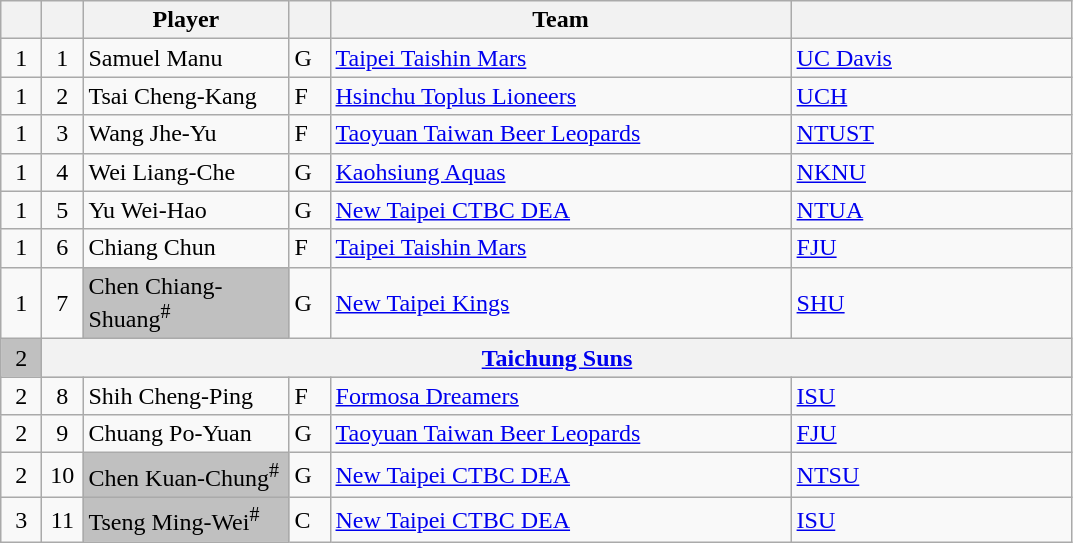<table class="wikitable sortable" sortable plainrowheaders" style="text-align:left">
<tr>
<th style="width:20px;"></th>
<th style="width:20px;"></th>
<th style="width:130px;">Player</th>
<th style="width:20px;"></th>
<th style="width:300px;">Team</th>
<th style="width:180px;"></th>
</tr>
<tr>
<td style="text-align:center;">1</td>
<td style="text-align:center;">1</td>
<td>Samuel Manu</td>
<td>G</td>
<td><a href='#'>Taipei Taishin Mars</a></td>
<td><a href='#'>UC Davis</a> </td>
</tr>
<tr>
<td style="text-align:center;">1</td>
<td style="text-align:center;">2</td>
<td>Tsai Cheng-Kang</td>
<td>F</td>
<td><a href='#'>Hsinchu Toplus Lioneers</a></td>
<td><a href='#'>UCH</a> </td>
</tr>
<tr>
<td style="text-align:center;">1</td>
<td style="text-align:center;">3</td>
<td>Wang Jhe-Yu</td>
<td>F</td>
<td><a href='#'>Taoyuan Taiwan Beer Leopards</a> </td>
<td><a href='#'>NTUST</a> </td>
</tr>
<tr>
<td style="text-align:center;">1</td>
<td style="text-align:center;">4</td>
<td>Wei Liang-Che</td>
<td>G</td>
<td><a href='#'>Kaohsiung Aquas</a></td>
<td><a href='#'>NKNU</a> </td>
</tr>
<tr>
<td style="text-align:center;">1</td>
<td style="text-align:center;">5</td>
<td>Yu Wei-Hao</td>
<td>G</td>
<td><a href='#'>New Taipei CTBC DEA</a></td>
<td><a href='#'>NTUA</a> </td>
</tr>
<tr>
<td style="text-align:center;">1</td>
<td style="text-align:center;">6</td>
<td>Chiang Chun</td>
<td>F</td>
<td><a href='#'>Taipei Taishin Mars</a> </td>
<td><a href='#'>FJU</a> </td>
</tr>
<tr>
<td style="text-align:center;">1</td>
<td style="text-align:center;">7</td>
<td bgcolor="#C0C0C0">Chen Chiang-Shuang<sup>#</sup></td>
<td>G</td>
<td><a href='#'>New Taipei Kings</a></td>
<td><a href='#'>SHU</a> </td>
</tr>
<tr bgcolor="#C0C0C0">
<td style="text-align:center;">2</td>
<th scope="row" colspan="6" style="text-align:center;"><a href='#'>Taichung Suns</a> </th>
</tr>
<tr>
<td style="text-align:center;">2</td>
<td style="text-align:center;">8</td>
<td>Shih Cheng-Ping</td>
<td>F</td>
<td><a href='#'>Formosa Dreamers</a></td>
<td><a href='#'>ISU</a> </td>
</tr>
<tr>
<td style="text-align:center;">2</td>
<td style="text-align:center;">9</td>
<td>Chuang Po-Yuan</td>
<td>G</td>
<td><a href='#'>Taoyuan Taiwan Beer Leopards</a></td>
<td><a href='#'>FJU</a> </td>
</tr>
<tr>
<td style="text-align:center;">2</td>
<td style="text-align:center;">10</td>
<td bgcolor="#C0C0C0">Chen Kuan-Chung<sup>#</sup></td>
<td>G</td>
<td><a href='#'>New Taipei CTBC DEA</a></td>
<td><a href='#'>NTSU</a> </td>
</tr>
<tr>
<td style="text-align:center;">3</td>
<td style="text-align:center;">11</td>
<td bgcolor="#C0C0C0">Tseng Ming-Wei<sup>#</sup></td>
<td>C</td>
<td><a href='#'>New Taipei CTBC DEA</a></td>
<td><a href='#'>ISU</a> </td>
</tr>
</table>
